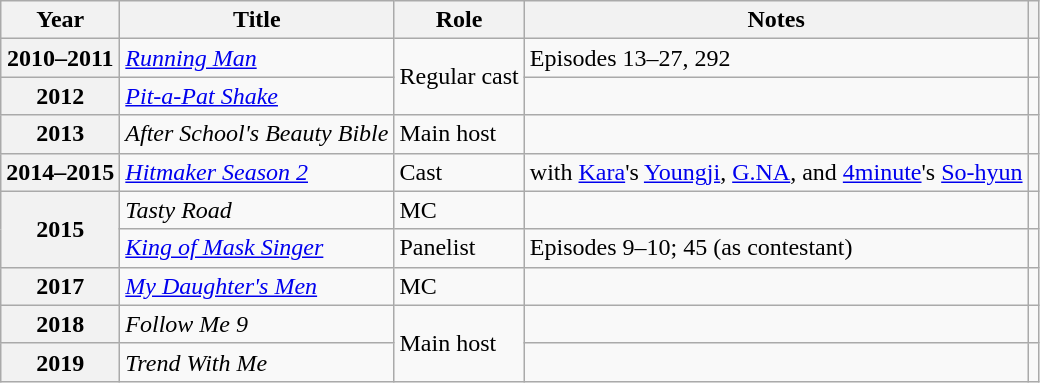<table class="wikitable plainrowheaders sortable">
<tr>
<th scope="col">Year</th>
<th scope="col">Title</th>
<th scope="col">Role</th>
<th scope="col" class="unsortable">Notes</th>
<th scope="col" class="unsortable"></th>
</tr>
<tr>
<th scope="row">2010–2011</th>
<td><em><a href='#'>Running Man</a></em></td>
<td rowspan="2">Regular cast</td>
<td>Episodes 13–27, 292</td>
<td></td>
</tr>
<tr>
<th scope="row">2012</th>
<td><em><a href='#'>Pit-a-Pat Shake</a></em></td>
<td></td>
<td></td>
</tr>
<tr>
<th scope="row">2013</th>
<td><em>After School's Beauty Bible</em></td>
<td>Main host</td>
<td></td>
<td></td>
</tr>
<tr>
<th scope="row">2014–2015</th>
<td><em><a href='#'>Hitmaker Season 2</a></em></td>
<td>Cast</td>
<td>with <a href='#'>Kara</a>'s <a href='#'>Youngji</a>, <a href='#'>G.NA</a>, and <a href='#'>4minute</a>'s <a href='#'>So-hyun</a></td>
<td></td>
</tr>
<tr>
<th scope="row" rowspan="2">2015</th>
<td><em>Tasty Road</em></td>
<td>MC</td>
<td></td>
<td></td>
</tr>
<tr>
<td><em><a href='#'>King of Mask Singer</a></em></td>
<td>Panelist</td>
<td>Episodes 9–10; 45 (as contestant)</td>
<td></td>
</tr>
<tr>
<th scope="row">2017</th>
<td><em><a href='#'>My Daughter's Men</a></em></td>
<td>MC</td>
<td></td>
<td style="text-align:center"></td>
</tr>
<tr>
<th scope="row">2018</th>
<td><em>Follow Me 9</em></td>
<td rowspan="2">Main host</td>
<td></td>
<td></td>
</tr>
<tr>
<th scope="row">2019</th>
<td><em>Trend With Me</em></td>
<td></td>
<td></td>
</tr>
</table>
